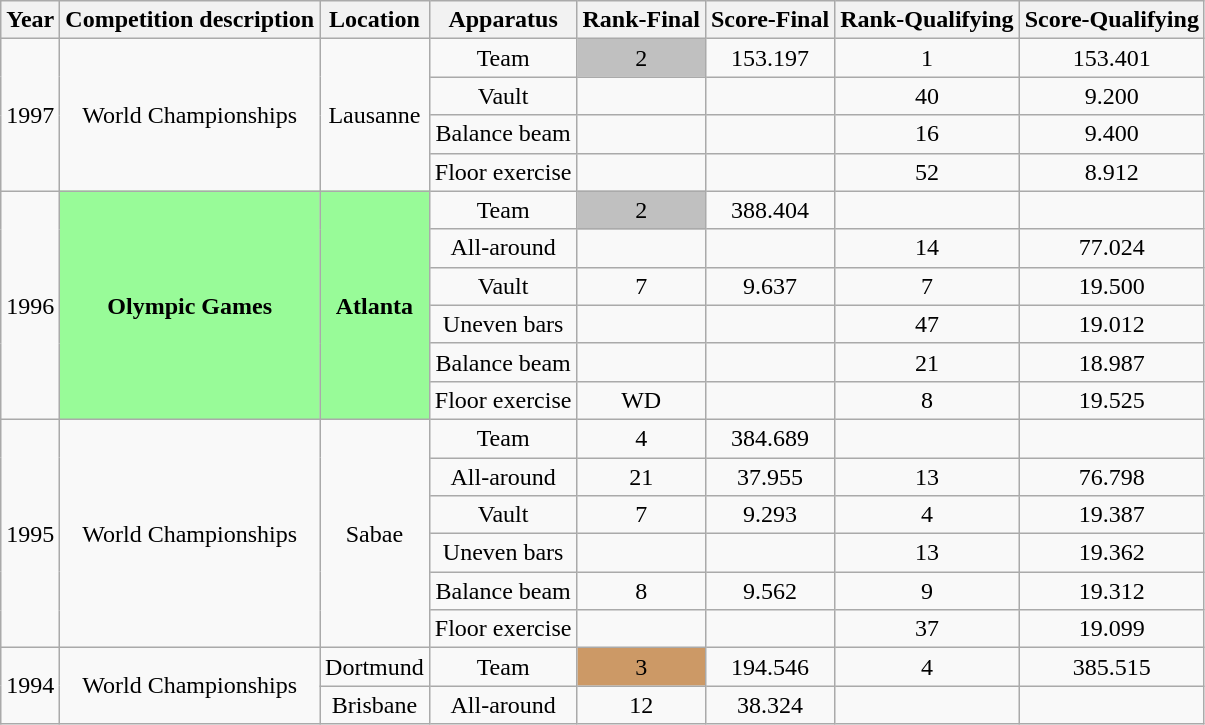<table class="wikitable" style="text-align:center">
<tr>
<th>Year</th>
<th>Competition description</th>
<th>Location</th>
<th>Apparatus</th>
<th>Rank-Final</th>
<th>Score-Final</th>
<th>Rank-Qualifying</th>
<th>Score-Qualifying</th>
</tr>
<tr>
<td rowspan=4>1997</td>
<td rowspan=4>World Championships</td>
<td rowspan=4>Lausanne</td>
<td>Team</td>
<td bgcolor=silver>2</td>
<td>153.197</td>
<td>1</td>
<td>153.401</td>
</tr>
<tr>
<td>Vault</td>
<td></td>
<td></td>
<td>40</td>
<td>9.200</td>
</tr>
<tr>
<td>Balance beam</td>
<td></td>
<td></td>
<td>16</td>
<td>9.400</td>
</tr>
<tr>
<td>Floor exercise</td>
<td></td>
<td></td>
<td>52</td>
<td>8.912</td>
</tr>
<tr>
<td rowspan=6>1996</td>
<td bgcolor=98FB98 rowspan=6><strong>Olympic Games</strong></td>
<td bgcolor=98FB98 rowspan=6><strong>Atlanta</strong></td>
<td>Team</td>
<td bgcolor=silver>2</td>
<td>388.404</td>
<td></td>
<td></td>
</tr>
<tr>
<td>All-around</td>
<td></td>
<td></td>
<td>14</td>
<td>77.024</td>
</tr>
<tr>
<td>Vault</td>
<td>7</td>
<td>9.637</td>
<td>7</td>
<td>19.500</td>
</tr>
<tr>
<td>Uneven bars</td>
<td></td>
<td></td>
<td>47</td>
<td>19.012</td>
</tr>
<tr>
<td>Balance beam</td>
<td></td>
<td></td>
<td>21</td>
<td>18.987</td>
</tr>
<tr>
<td>Floor exercise</td>
<td>WD</td>
<td></td>
<td>8</td>
<td>19.525</td>
</tr>
<tr>
<td rowspan=6>1995</td>
<td rowspan=6>World Championships</td>
<td rowspan=6>Sabae</td>
<td>Team</td>
<td>4</td>
<td>384.689</td>
<td></td>
<td></td>
</tr>
<tr>
<td>All-around</td>
<td>21</td>
<td>37.955</td>
<td>13</td>
<td>76.798</td>
</tr>
<tr>
<td>Vault</td>
<td>7</td>
<td>9.293</td>
<td>4</td>
<td>19.387</td>
</tr>
<tr>
<td>Uneven bars</td>
<td></td>
<td></td>
<td>13</td>
<td>19.362</td>
</tr>
<tr>
<td>Balance beam</td>
<td>8</td>
<td>9.562</td>
<td>9</td>
<td>19.312</td>
</tr>
<tr>
<td>Floor exercise</td>
<td></td>
<td></td>
<td>37</td>
<td>19.099</td>
</tr>
<tr>
<td rowspan=2>1994</td>
<td rowspan=2>World Championships</td>
<td rowspan=1>Dortmund</td>
<td>Team</td>
<td bgcolor=cc9966>3</td>
<td>194.546</td>
<td>4</td>
<td>385.515</td>
</tr>
<tr>
<td rowspan=1>Brisbane</td>
<td>All-around</td>
<td>12</td>
<td>38.324</td>
<td></td>
<td></td>
</tr>
</table>
